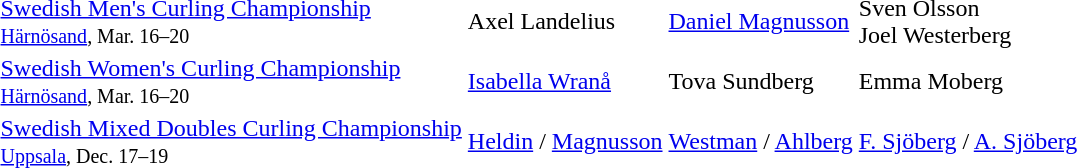<table>
<tr>
<td><a href='#'>Swedish Men's Curling Championship</a> <br> <small><a href='#'>Härnösand</a>, Mar. 16–20</small></td>
<td> Axel Landelius</td>
<td> <a href='#'>Daniel Magnusson</a></td>
<td> Sven Olsson <br>  Joel Westerberg</td>
</tr>
<tr>
<td><a href='#'>Swedish Women's Curling Championship</a> <br> <small><a href='#'>Härnösand</a>, Mar. 16–20</small></td>
<td> <a href='#'>Isabella Wranå</a></td>
<td> Tova Sundberg</td>
<td> Emma Moberg</td>
</tr>
<tr>
<td><a href='#'>Swedish Mixed Doubles Curling Championship</a> <br> <small><a href='#'>Uppsala</a>, Dec. 17–19</small></td>
<td> <a href='#'>Heldin</a> / <a href='#'>Magnusson</a></td>
<td> <a href='#'>Westman</a> / <a href='#'>Ahlberg</a></td>
<td> <a href='#'>F. Sjöberg</a> / <a href='#'>A. Sjöberg</a></td>
</tr>
</table>
